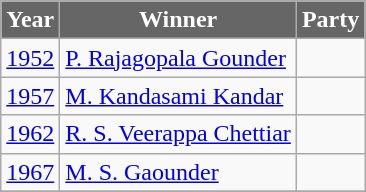<table class="wikitable">
<tr>
<th style="background-color:#666666; color:white">Year</th>
<th style="background-color:#666666; color:white">Winner</th>
<th style="background-color:#666666; color:white" colspan="2">Party</th>
</tr>
<tr>
<td><a href='#'>1952</a></td>
<td><a href='#'>P. Rajagopala Gounder</a></td>
<td></td>
</tr>
<tr>
<td><a href='#'>1957</a></td>
<td><a href='#'>M. Kandasami Kandar</a></td>
<td></td>
</tr>
<tr>
<td><a href='#'>1962</a></td>
<td><a href='#'>R. S. Veerappa Chettiar</a></td>
<td></td>
</tr>
<tr>
<td><a href='#'>1967</a></td>
<td><a href='#'>M. S. Gaounder</a></td>
<td></td>
</tr>
<tr>
</tr>
</table>
